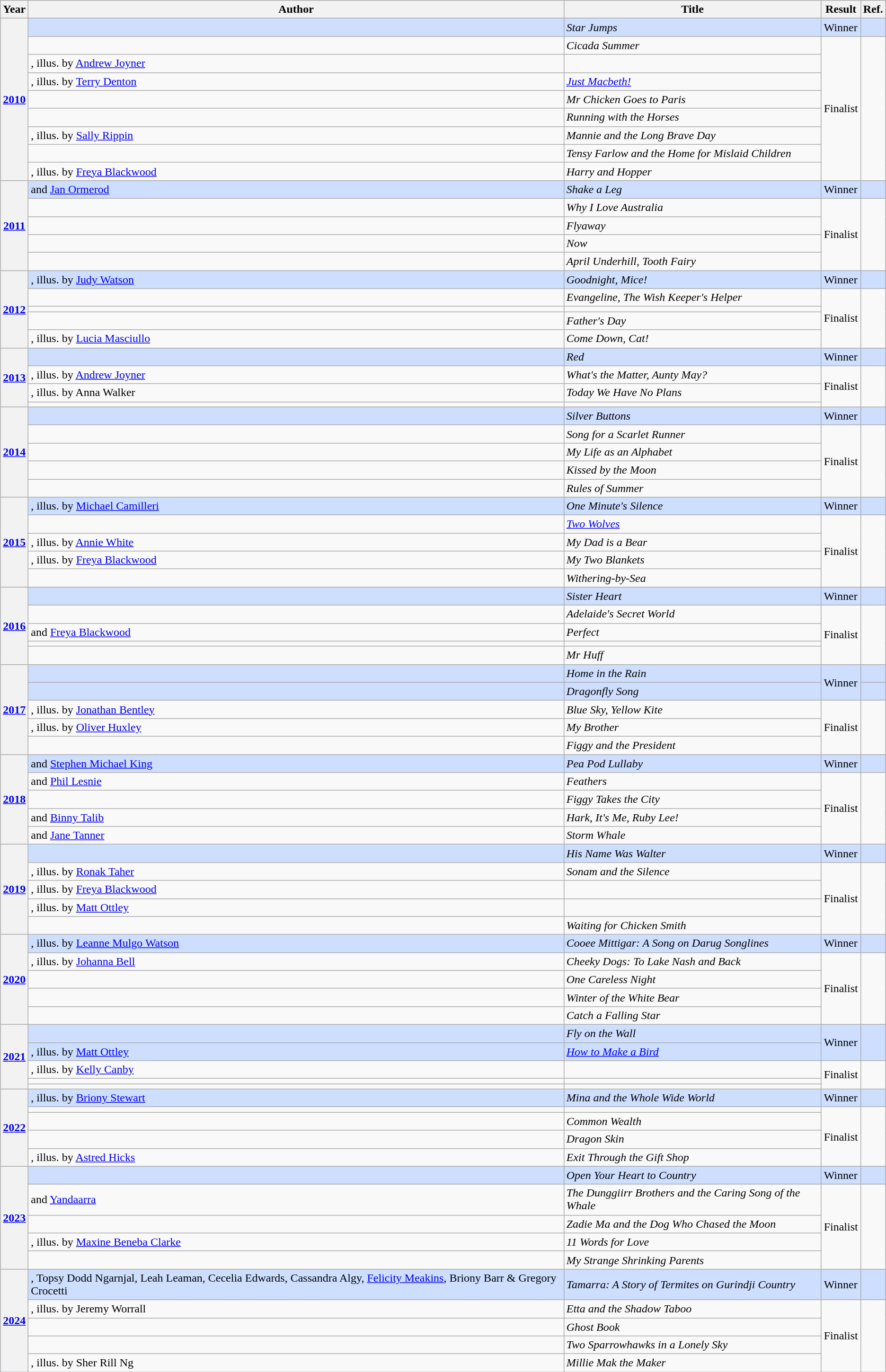<table class="wikitable sortable mw-collapsible">
<tr>
<th>Year</th>
<th>Author</th>
<th>Title</th>
<th>Result</th>
<th>Ref.</th>
</tr>
<tr style="background:#cddeff">
<th rowspan="9"><a href='#'>2010</a></th>
<td></td>
<td><em>Star Jumps</em></td>
<td>Winner</td>
<td></td>
</tr>
<tr>
<td></td>
<td><em>Cicada Summer</em></td>
<td rowspan="8">Finalist</td>
<td rowspan="8"></td>
</tr>
<tr>
<td>, illus. by <a href='#'>Andrew Joyner</a></td>
<td><em></em></td>
</tr>
<tr>
<td>, illus. by <a href='#'>Terry Denton</a></td>
<td><em><a href='#'>Just Macbeth!</a></em></td>
</tr>
<tr>
<td></td>
<td><em>Mr Chicken Goes to Paris</em></td>
</tr>
<tr>
<td></td>
<td><em>Running with the Horses</em></td>
</tr>
<tr>
<td>, illus. by <a href='#'>Sally Rippin</a></td>
<td><em>Mannie and the Long Brave Day</em></td>
</tr>
<tr>
<td></td>
<td><em>Tensy Farlow and the Home for Mislaid Children</em></td>
</tr>
<tr>
<td>, illus. by <a href='#'>Freya Blackwood</a></td>
<td><em>Harry and Hopper</em></td>
</tr>
<tr style="background:#cddeff">
<th rowspan="5"><a href='#'>2011</a></th>
<td> and <a href='#'>Jan Ormerod</a></td>
<td><em>Shake a Leg</em></td>
<td>Winner</td>
<td></td>
</tr>
<tr>
<td></td>
<td><em>Why I Love Australia</em></td>
<td rowspan="4">Finalist</td>
<td rowspan="4"></td>
</tr>
<tr>
<td></td>
<td><em>Flyaway</em></td>
</tr>
<tr>
<td></td>
<td><em>Now</em></td>
</tr>
<tr>
<td></td>
<td><em>April Underhill, Tooth Fairy</em></td>
</tr>
<tr style="background:#cddeff">
<th rowspan="5"><a href='#'>2012</a></th>
<td>, illus. by <a href='#'>Judy Watson</a></td>
<td><em>Goodnight, Mice!</em></td>
<td>Winner</td>
<td></td>
</tr>
<tr>
<td></td>
<td><em>Evangeline, The Wish Keeper's Helper</em></td>
<td rowspan="4">Finalist</td>
<td rowspan="4"></td>
</tr>
<tr>
<td></td>
<td><em></em></td>
</tr>
<tr>
<td></td>
<td><em>Father's Day</em></td>
</tr>
<tr>
<td>,  illus. by <a href='#'>Lucia Masciullo</a></td>
<td><em>Come Down, Cat!</em></td>
</tr>
<tr style="background:#cddeff">
<th rowspan="4"><a href='#'>2013</a></th>
<td></td>
<td><em>Red</em></td>
<td>Winner</td>
<td></td>
</tr>
<tr>
<td>, illus. by <a href='#'>Andrew Joyner</a></td>
<td><em>What's the Matter, Aunty May?</em></td>
<td rowspan="3">Finalist</td>
<td rowspan="3"></td>
</tr>
<tr>
<td>, illus. by Anna Walker</td>
<td><em>Today We Have No Plans</em></td>
</tr>
<tr>
<td></td>
<td><em></em></td>
</tr>
<tr style="background:#cddeff">
<th rowspan="5"><a href='#'>2014</a></th>
<td></td>
<td><em>Silver Buttons</em></td>
<td>Winner</td>
<td></td>
</tr>
<tr>
<td></td>
<td><em>Song for a Scarlet Runner</em></td>
<td rowspan="4">Finalist</td>
<td rowspan="4"></td>
</tr>
<tr>
<td></td>
<td><em>My Life as an Alphabet</em></td>
</tr>
<tr>
<td></td>
<td><em>Kissed by the Moon</em></td>
</tr>
<tr>
<td></td>
<td><em>Rules of Summer</em></td>
</tr>
<tr style="background:#cddeff">
<th rowspan="5"><a href='#'>2015</a></th>
<td>, illus. by <a href='#'>Michael Camilleri</a></td>
<td><em>One Minute's Silence</em></td>
<td>Winner</td>
<td></td>
</tr>
<tr>
<td></td>
<td><em><a href='#'>Two Wolves</a></em></td>
<td rowspan="4">Finalist</td>
<td rowspan="4"></td>
</tr>
<tr>
<td>, illus. by <a href='#'>Annie White</a></td>
<td><em>My Dad is a Bear</em></td>
</tr>
<tr>
<td>, illus. by <a href='#'>Freya Blackwood</a></td>
<td><em>My Two Blankets</em></td>
</tr>
<tr>
<td></td>
<td><em>Withering-by-Sea</em></td>
</tr>
<tr style="background:#cddeff">
<th rowspan="5"><a href='#'>2016</a></th>
<td></td>
<td><em>Sister Heart</em></td>
<td>Winner</td>
<td></td>
</tr>
<tr>
<td></td>
<td><em>Adelaide's Secret World</em></td>
<td rowspan="4">Finalist</td>
<td rowspan="4"></td>
</tr>
<tr>
<td> and <a href='#'>Freya Blackwood</a></td>
<td><em>Perfect</em></td>
</tr>
<tr>
<td></td>
<td><em></em></td>
</tr>
<tr>
<td></td>
<td><em>Mr Huff</em></td>
</tr>
<tr style="background:#cddeff">
<th rowspan="5"><a href='#'>2017</a></th>
<td></td>
<td><em>Home in the Rain</em></td>
<td rowspan="2">Winner</td>
<td></td>
</tr>
<tr style="background:#cddeff">
<td></td>
<td><em>Dragonfly Song</em></td>
<td><em></em></td>
</tr>
<tr>
<td>, illus. by <a href='#'>Jonathan Bentley</a></td>
<td><em>Blue Sky, Yellow Kite</em></td>
<td rowspan="3">Finalist</td>
<td rowspan="3"></td>
</tr>
<tr>
<td>, illus. by <a href='#'>Oliver Huxley</a></td>
<td><em>My Brother</em></td>
</tr>
<tr>
<td></td>
<td><em>Figgy and the President</em></td>
</tr>
<tr style="background:#cddeff">
<th rowspan="5"><a href='#'>2018</a></th>
<td> and <a href='#'>Stephen Michael King</a></td>
<td><em>Pea Pod Lullaby</em></td>
<td>Winner</td>
<td></td>
</tr>
<tr>
<td> and <a href='#'>Phil Lesnie</a></td>
<td><em>Feathers</em></td>
<td rowspan="4">Finalist</td>
<td rowspan="4"></td>
</tr>
<tr>
<td></td>
<td><em>Figgy Takes the City</em></td>
</tr>
<tr>
<td> and <a href='#'>Binny Talib</a></td>
<td><em>Hark, It's Me, Ruby Lee!</em></td>
</tr>
<tr>
<td> and <a href='#'>Jane Tanner</a></td>
<td><em>Storm Whale</em></td>
</tr>
<tr style="background:#cddeff">
<th rowspan="5"><a href='#'>2019</a></th>
<td></td>
<td><em>His Name Was Walter</em></td>
<td>Winner</td>
<td><strong></strong></td>
</tr>
<tr>
<td>, illus. by <a href='#'>Ronak Taher</a></td>
<td><em>Sonam and the Silence</em></td>
<td rowspan="4">Finalist</td>
<td rowspan="4"></td>
</tr>
<tr>
<td>, illus. by <a href='#'>Freya Blackwood</a></td>
<td><em></em></td>
</tr>
<tr>
<td>, illus. by <a href='#'>Matt Ottley</a></td>
<td><em></em></td>
</tr>
<tr>
<td></td>
<td><em>Waiting for Chicken Smith</em></td>
</tr>
<tr style="background:#cddeff">
<th rowspan="5"><a href='#'>2020</a></th>
<td>, illus. by  <a href='#'>Leanne Mulgo Watson</a></td>
<td><em>Cooee Mittigar: A Song on Darug Songlines</em></td>
<td>Winner</td>
<td></td>
</tr>
<tr>
<td>, illus. by <a href='#'>Johanna Bell</a></td>
<td><em>Cheeky Dogs: To Lake Nash and Back</em></td>
<td rowspan="4">Finalist</td>
<td rowspan="4"></td>
</tr>
<tr>
<td></td>
<td><em>One Careless Night</em></td>
</tr>
<tr>
<td></td>
<td><em>Winter of the White Bear</em></td>
</tr>
<tr>
<td></td>
<td><em>Catch a Falling Star</em></td>
</tr>
<tr style="background:#cddeff">
<th rowspan="5"><a href='#'>2021</a></th>
<td></td>
<td><em>Fly on the Wall</em></td>
<td rowspan="2">Winner</td>
<td rowspan="2"><strong></strong></td>
</tr>
<tr style="background:#cddeff">
<td>, illus. by <a href='#'>Matt Ottley</a></td>
<td><em><a href='#'>How to Make a Bird</a></em></td>
</tr>
<tr>
<td>, illus. by <a href='#'>Kelly Canby</a></td>
<td><em></em></td>
<td rowspan="3">Finalist</td>
<td rowspan="3"></td>
</tr>
<tr>
<td></td>
<td><em></em></td>
</tr>
<tr>
<td></td>
<td><em></em></td>
</tr>
<tr style="background:#cddeff">
<th rowspan="5"><a href='#'>2022</a></th>
<td>, illus. by <a href='#'>Briony Stewart</a></td>
<td><em>Mina and the Whole Wide World</em></td>
<td>Winner</td>
<td><strong></strong></td>
</tr>
<tr>
<td></td>
<td><em></em></td>
<td rowspan="4">Finalist</td>
<td rowspan="4"></td>
</tr>
<tr>
<td></td>
<td><em>Common Wealth</em></td>
</tr>
<tr>
<td></td>
<td><em>Dragon Skin</em></td>
</tr>
<tr>
<td>, illus. by <a href='#'>Astred Hicks</a></td>
<td><em>Exit Through the Gift Shop</em></td>
</tr>
<tr style="background:#cddeff">
<th rowspan="5"><a href='#'>2023</a></th>
<td></td>
<td><em>Open Your Heart to Country</em></td>
<td>Winner</td>
<td></td>
</tr>
<tr>
<td> and <a href='#'>Yandaarra</a></td>
<td><em>The Dunggiirr Brothers and the Caring Song of the Whale</em></td>
<td rowspan="4">Finalist</td>
<td rowspan="4"></td>
</tr>
<tr>
<td></td>
<td><em>Zadie Ma and the Dog Who Chased the Moon</em></td>
</tr>
<tr>
<td>, illus. by <a href='#'>Maxine Beneba Clarke</a></td>
<td><em>11 Words for Love</em></td>
</tr>
<tr>
<td></td>
<td><em>My Strange Shrinking Parents</em></td>
</tr>
<tr style="background:#cddeff">
<th rowspan="5"><a href='#'>2024</a></th>
<td>, Topsy Dodd Ngarnjal, Leah Leaman, Cecelia Edwards, Cassandra Algy, <a href='#'>Felicity Meakins</a>, Briony Barr & Gregory Crocetti</td>
<td><em>Tamarra: A Story of Termites on Gurindji Country</em></td>
<td>Winner</td>
<td></td>
</tr>
<tr>
<td>, illus. by Jeremy Worrall</td>
<td><em>Etta and the Shadow Taboo</em></td>
<td rowspan="4">Finalist</td>
<td rowspan="4"></td>
</tr>
<tr>
<td></td>
<td><em>Ghost Book</em></td>
</tr>
<tr>
<td></td>
<td><em>Two Sparrowhawks in a Lonely Sky</em></td>
</tr>
<tr>
<td>, illus. by Sher Rill Ng</td>
<td><em>Millie Mak the Maker</em></td>
</tr>
</table>
